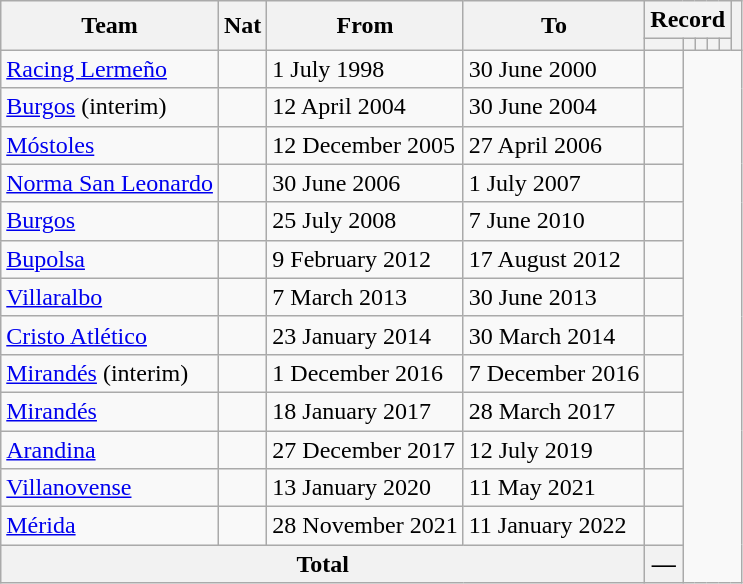<table class="wikitable" style="text-align: center">
<tr>
<th rowspan="2">Team</th>
<th rowspan="2">Nat</th>
<th rowspan="2">From</th>
<th rowspan="2">To</th>
<th colspan="5">Record</th>
<th rowspan=2></th>
</tr>
<tr>
<th></th>
<th></th>
<th></th>
<th></th>
<th></th>
</tr>
<tr>
<td align=left><a href='#'>Racing Lermeño</a></td>
<td></td>
<td align=left>1 July 1998</td>
<td align=left>30 June 2000<br></td>
<td></td>
</tr>
<tr>
<td align=left><a href='#'>Burgos</a> (interim)</td>
<td></td>
<td align=left>12 April 2004</td>
<td align=left>30 June 2004<br></td>
<td></td>
</tr>
<tr>
<td align=left><a href='#'>Móstoles</a></td>
<td></td>
<td align=left>12 December 2005</td>
<td align=left>27 April 2006<br></td>
<td></td>
</tr>
<tr>
<td align=left><a href='#'>Norma San Leonardo</a></td>
<td></td>
<td align=left>30 June 2006</td>
<td align=left>1 July 2007<br></td>
<td></td>
</tr>
<tr>
<td align=left><a href='#'>Burgos</a></td>
<td></td>
<td align=left>25 July 2008</td>
<td align=left>7 June 2010<br></td>
<td></td>
</tr>
<tr>
<td align=left><a href='#'>Bupolsa</a></td>
<td></td>
<td align=left>9 February 2012</td>
<td align=left>17 August 2012<br></td>
<td></td>
</tr>
<tr>
<td align=left><a href='#'>Villaralbo</a></td>
<td></td>
<td align=left>7 March 2013</td>
<td align=left>30 June 2013<br></td>
<td></td>
</tr>
<tr>
<td align=left><a href='#'>Cristo Atlético</a></td>
<td></td>
<td align=left>23 January 2014</td>
<td align=left>30 March 2014<br></td>
<td></td>
</tr>
<tr>
<td align=left><a href='#'>Mirandés</a> (interim)</td>
<td></td>
<td align=left>1 December 2016</td>
<td align=left>7 December 2016<br></td>
<td></td>
</tr>
<tr>
<td align=left><a href='#'>Mirandés</a></td>
<td></td>
<td align=left>18 January 2017</td>
<td align=left>28 March 2017<br></td>
<td></td>
</tr>
<tr>
<td align=left><a href='#'>Arandina</a></td>
<td></td>
<td align=left>27 December 2017</td>
<td align=left>12 July 2019<br></td>
<td></td>
</tr>
<tr>
<td align=left><a href='#'>Villanovense</a></td>
<td></td>
<td align=left>13 January 2020</td>
<td align=left>11 May 2021<br></td>
<td></td>
</tr>
<tr>
<td align=left><a href='#'>Mérida</a></td>
<td></td>
<td align=left>28 November 2021</td>
<td align=left>11 January 2022<br></td>
<td></td>
</tr>
<tr>
<th colspan="4">Total<br></th>
<th>—</th>
</tr>
</table>
